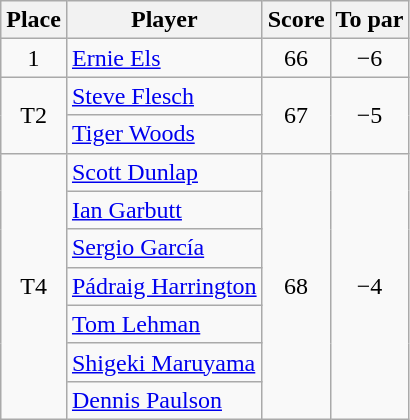<table class="wikitable">
<tr>
<th>Place</th>
<th>Player</th>
<th>Score</th>
<th>To par</th>
</tr>
<tr>
<td align=center>1</td>
<td> <a href='#'>Ernie Els</a></td>
<td align=center>66</td>
<td align=center>−6</td>
</tr>
<tr>
<td rowspan="2" align=center>T2</td>
<td> <a href='#'>Steve Flesch</a></td>
<td rowspan="2" align=center>67</td>
<td rowspan="2" align=center>−5</td>
</tr>
<tr>
<td> <a href='#'>Tiger Woods</a></td>
</tr>
<tr>
<td rowspan="7" align=center>T4</td>
<td> <a href='#'>Scott Dunlap</a></td>
<td rowspan="7" align=center>68</td>
<td rowspan="7" align=center>−4</td>
</tr>
<tr>
<td> <a href='#'>Ian Garbutt</a></td>
</tr>
<tr>
<td> <a href='#'>Sergio García</a></td>
</tr>
<tr>
<td> <a href='#'>Pádraig Harrington</a></td>
</tr>
<tr>
<td> <a href='#'>Tom Lehman</a></td>
</tr>
<tr>
<td> <a href='#'>Shigeki Maruyama</a></td>
</tr>
<tr>
<td> <a href='#'>Dennis Paulson</a></td>
</tr>
</table>
